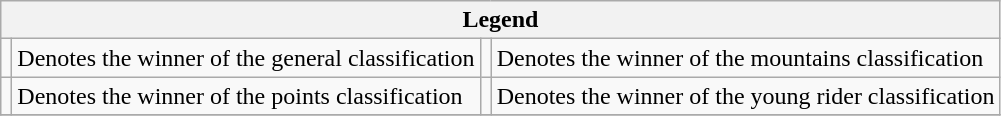<table class="wikitable">
<tr>
<th colspan="4">Legend</th>
</tr>
<tr>
<td></td>
<td>Denotes the winner of the general classification</td>
<td></td>
<td>Denotes the winner of the mountains classification</td>
</tr>
<tr>
<td></td>
<td>Denotes the winner of the points classification</td>
<td></td>
<td>Denotes the winner of the young rider classification</td>
</tr>
<tr>
</tr>
</table>
